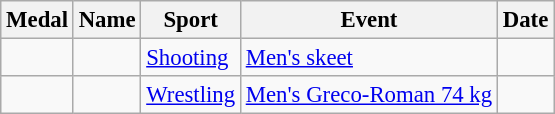<table class="wikitable sortable" style="font-size:95%">
<tr>
<th>Medal</th>
<th>Name</th>
<th>Sport</th>
<th>Event</th>
<th>Date</th>
</tr>
<tr>
<td></td>
<td></td>
<td><a href='#'>Shooting</a></td>
<td><a href='#'>Men's skeet</a></td>
<td></td>
</tr>
<tr>
<td></td>
<td></td>
<td><a href='#'>Wrestling</a></td>
<td><a href='#'>Men's Greco-Roman 74 kg</a></td>
<td></td>
</tr>
</table>
